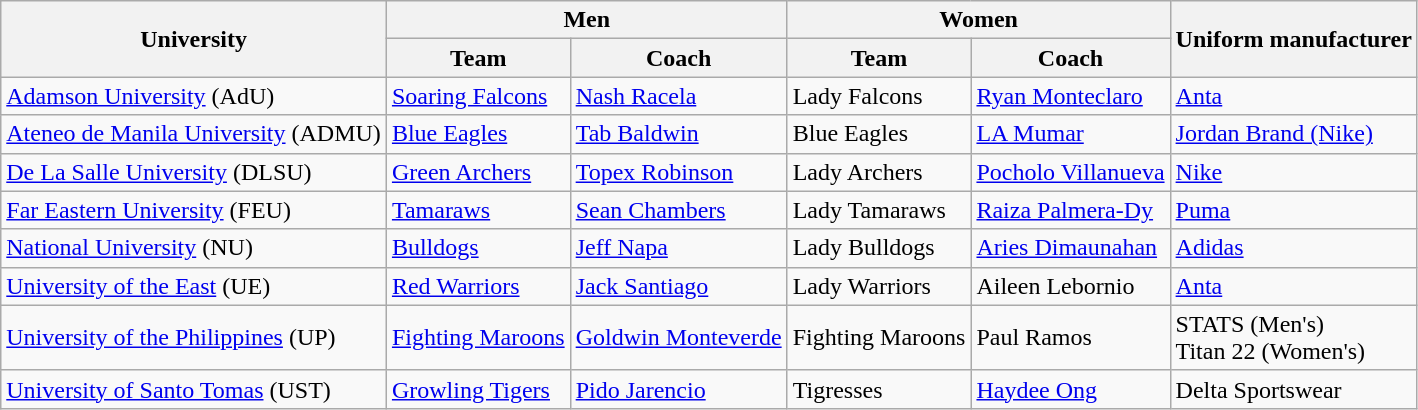<table class="wikitable">
<tr>
<th rowspan="2">University</th>
<th colspan="2">Men</th>
<th colspan="2">Women</th>
<th rowspan="2">Uniform manufacturer</th>
</tr>
<tr>
<th>Team</th>
<th>Coach</th>
<th>Team</th>
<th>Coach</th>
</tr>
<tr>
<td><a href='#'>Adamson University</a> (AdU)</td>
<td><a href='#'>Soaring Falcons</a></td>
<td> <a href='#'>Nash Racela</a></td>
<td>Lady Falcons</td>
<td> <a href='#'>Ryan Monteclaro</a></td>
<td><a href='#'>Anta</a></td>
</tr>
<tr>
<td><a href='#'>Ateneo de Manila University</a> (ADMU)</td>
<td><a href='#'>Blue Eagles</a></td>
<td> <a href='#'>Tab Baldwin</a></td>
<td>Blue Eagles</td>
<td> <a href='#'>LA Mumar</a></td>
<td><a href='#'>Jordan Brand (Nike)</a></td>
</tr>
<tr>
<td><a href='#'>De La Salle University</a> (DLSU)</td>
<td><a href='#'>Green Archers</a></td>
<td> <a href='#'>Topex Robinson</a></td>
<td>Lady Archers</td>
<td> <a href='#'>Pocholo Villanueva</a></td>
<td><a href='#'>Nike</a></td>
</tr>
<tr>
<td><a href='#'>Far Eastern University</a> (FEU)</td>
<td><a href='#'>Tamaraws</a></td>
<td> <a href='#'>Sean Chambers</a></td>
<td>Lady Tamaraws</td>
<td> <a href='#'>Raiza Palmera-Dy</a></td>
<td><a href='#'>Puma</a></td>
</tr>
<tr>
<td><a href='#'>National University</a> (NU)</td>
<td><a href='#'>Bulldogs</a></td>
<td> <a href='#'>Jeff Napa</a></td>
<td>Lady Bulldogs</td>
<td> <a href='#'>Aries Dimaunahan</a></td>
<td><a href='#'>Adidas</a></td>
</tr>
<tr>
<td><a href='#'>University of the East</a> (UE)</td>
<td><a href='#'>Red Warriors</a></td>
<td> <a href='#'>Jack Santiago</a></td>
<td>Lady Warriors</td>
<td> Aileen Lebornio</td>
<td><a href='#'>Anta</a></td>
</tr>
<tr>
<td><a href='#'>University of the Philippines</a> (UP)</td>
<td><a href='#'>Fighting Maroons</a></td>
<td> <a href='#'>Goldwin Monteverde</a></td>
<td>Fighting Maroons</td>
<td> Paul Ramos</td>
<td>STATS (Men's)<br>Titan 22 (Women's)</td>
</tr>
<tr>
<td><a href='#'>University of Santo Tomas</a> (UST)</td>
<td><a href='#'>Growling Tigers</a></td>
<td> <a href='#'>Pido Jarencio</a></td>
<td>Tigresses</td>
<td> <a href='#'>Haydee Ong</a></td>
<td>Delta Sportswear</td>
</tr>
</table>
